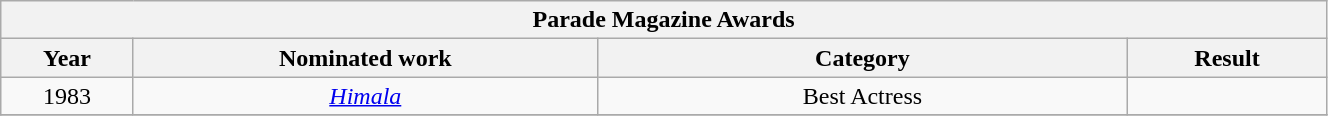<table width="70%" class="wikitable sortable">
<tr>
<th colspan="4" align="center"><strong>Parade Magazine Awards</strong></th>
</tr>
<tr>
<th width="10%">Year</th>
<th width="35%">Nominated work</th>
<th width="40%">Category</th>
<th width="15%">Result</th>
</tr>
<tr>
<td align="center">1983</td>
<td align="center"><em><a href='#'>Himala</a></em></td>
<td align="center">Best Actress</td>
<td></td>
</tr>
<tr>
</tr>
</table>
